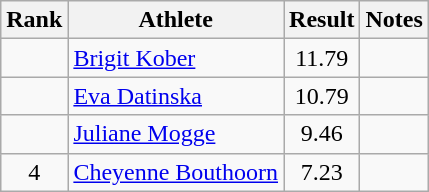<table class="wikitable sortable" style="text-align:center">
<tr>
<th>Rank</th>
<th>Athlete</th>
<th>Result</th>
<th>Notes</th>
</tr>
<tr>
<td></td>
<td style="text-align:left"><a href='#'>Brigit Kober</a><br></td>
<td>11.79</td>
<td></td>
</tr>
<tr>
<td></td>
<td style="text-align:left"><a href='#'>Eva Datinska</a><br></td>
<td>10.79</td>
<td></td>
</tr>
<tr>
<td></td>
<td style="text-align:left"><a href='#'>Juliane Mogge</a><br></td>
<td>9.46</td>
<td></td>
</tr>
<tr>
<td>4</td>
<td style="text-align:left"><a href='#'>Cheyenne Bouthoorn</a><br></td>
<td>7.23</td>
<td></td>
</tr>
</table>
